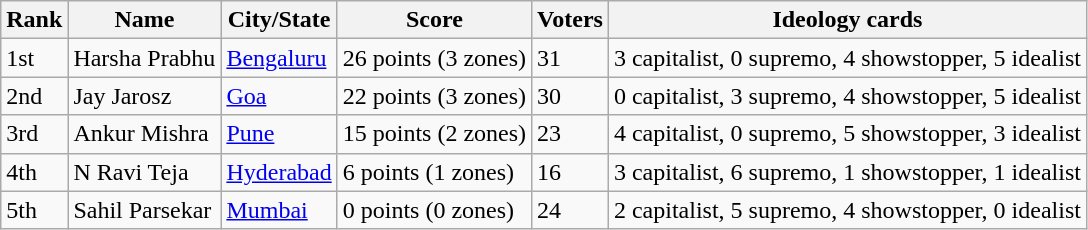<table class="wikitable">
<tr>
<th>Rank</th>
<th>Name</th>
<th>City/State</th>
<th>Score</th>
<th>Voters</th>
<th>Ideology cards</th>
</tr>
<tr>
<td>1st</td>
<td>Harsha Prabhu</td>
<td><a href='#'>Bengaluru</a></td>
<td>26 points (3 zones)</td>
<td>31</td>
<td>3 capitalist, 0 supremo, 4 showstopper, 5 idealist</td>
</tr>
<tr>
<td>2nd</td>
<td>Jay Jarosz</td>
<td><a href='#'>Goa</a></td>
<td>22 points (3 zones)</td>
<td>30</td>
<td>0 capitalist, 3 supremo, 4 showstopper, 5 idealist</td>
</tr>
<tr>
<td>3rd</td>
<td>Ankur Mishra</td>
<td><a href='#'>Pune</a></td>
<td>15 points (2 zones)</td>
<td>23</td>
<td>4 capitalist, 0 supremo, 5 showstopper, 3 idealist</td>
</tr>
<tr>
<td>4th</td>
<td>N Ravi Teja</td>
<td><a href='#'>Hyderabad</a></td>
<td>6 points (1 zones)</td>
<td>16</td>
<td>3 capitalist, 6 supremo, 1 showstopper, 1 idealist</td>
</tr>
<tr>
<td>5th</td>
<td>Sahil Parsekar</td>
<td><a href='#'>Mumbai</a></td>
<td>0 points (0 zones)</td>
<td>24</td>
<td>2 capitalist, 5 supremo, 4 showstopper, 0 idealist</td>
</tr>
</table>
